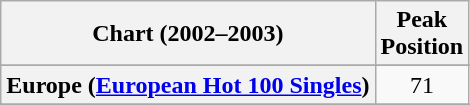<table class="wikitable sortable plainrowheaders" style="text-align:center">
<tr>
<th>Chart (2002–2003)</th>
<th style="text-align:center;">Peak<br>Position</th>
</tr>
<tr>
</tr>
<tr>
<th scope="row">Europe (<a href='#'>European Hot 100 Singles</a>)</th>
<td>71</td>
</tr>
<tr>
</tr>
<tr>
</tr>
</table>
